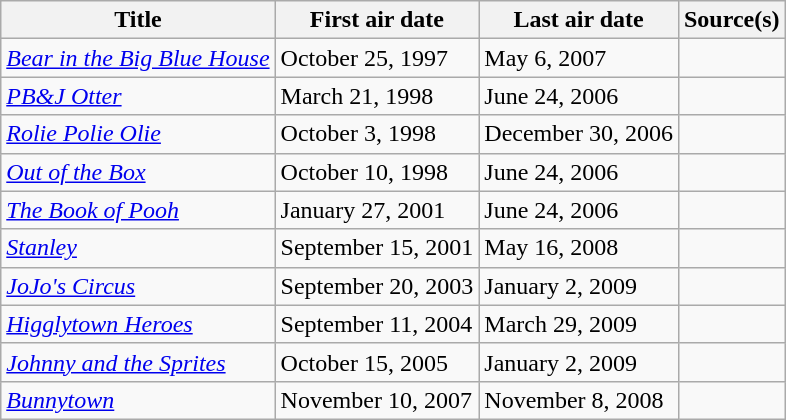<table class="wikitable sortable">
<tr>
<th>Title</th>
<th>First air date</th>
<th>Last air date</th>
<th>Source(s)</th>
</tr>
<tr>
<td><em><a href='#'>Bear in the Big Blue House</a></em></td>
<td>October 25, 1997</td>
<td>May 6, 2007</td>
<td></td>
</tr>
<tr>
<td><em><a href='#'>PB&J Otter</a></em></td>
<td>March 21, 1998</td>
<td>June 24, 2006</td>
<td></td>
</tr>
<tr>
<td><em><a href='#'>Rolie Polie Olie</a></em></td>
<td>October 3, 1998</td>
<td>December 30, 2006</td>
<td></td>
</tr>
<tr>
<td><em><a href='#'>Out of the Box</a></em></td>
<td>October 10, 1998</td>
<td>June 24, 2006</td>
<td></td>
</tr>
<tr>
<td><em><a href='#'>The Book of Pooh</a></em></td>
<td>January 27, 2001</td>
<td>June 24, 2006</td>
<td></td>
</tr>
<tr>
<td><em><a href='#'>Stanley</a></em></td>
<td>September 15, 2001</td>
<td>May 16, 2008</td>
<td></td>
</tr>
<tr>
<td><em><a href='#'>JoJo's Circus</a></em></td>
<td>September 20, 2003</td>
<td>January 2, 2009</td>
<td></td>
</tr>
<tr>
<td><em><a href='#'>Higglytown Heroes</a></em></td>
<td>September 11, 2004</td>
<td>March 29, 2009</td>
<td></td>
</tr>
<tr>
<td><em><a href='#'>Johnny and the Sprites</a></em></td>
<td>October 15, 2005</td>
<td>January 2, 2009</td>
<td></td>
</tr>
<tr>
<td><em><a href='#'>Bunnytown</a></em></td>
<td>November 10, 2007</td>
<td>November 8, 2008</td>
<td></td>
</tr>
</table>
